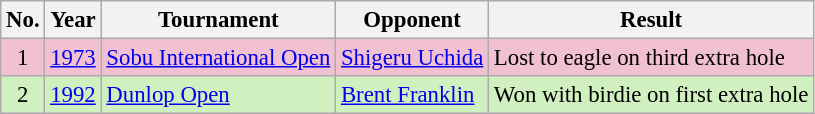<table class="wikitable" style="font-size:95%;">
<tr>
<th>No.</th>
<th>Year</th>
<th>Tournament</th>
<th>Opponent</th>
<th>Result</th>
</tr>
<tr style="background:#F2C1D1;">
<td align=center>1</td>
<td><a href='#'>1973</a></td>
<td><a href='#'>Sobu International Open</a></td>
<td> <a href='#'>Shigeru Uchida</a></td>
<td>Lost to eagle on third extra hole</td>
</tr>
<tr style="background:#D0F0C0;">
<td align=center>2</td>
<td><a href='#'>1992</a></td>
<td><a href='#'>Dunlop Open</a></td>
<td> <a href='#'>Brent Franklin</a></td>
<td>Won with birdie on first extra hole</td>
</tr>
</table>
